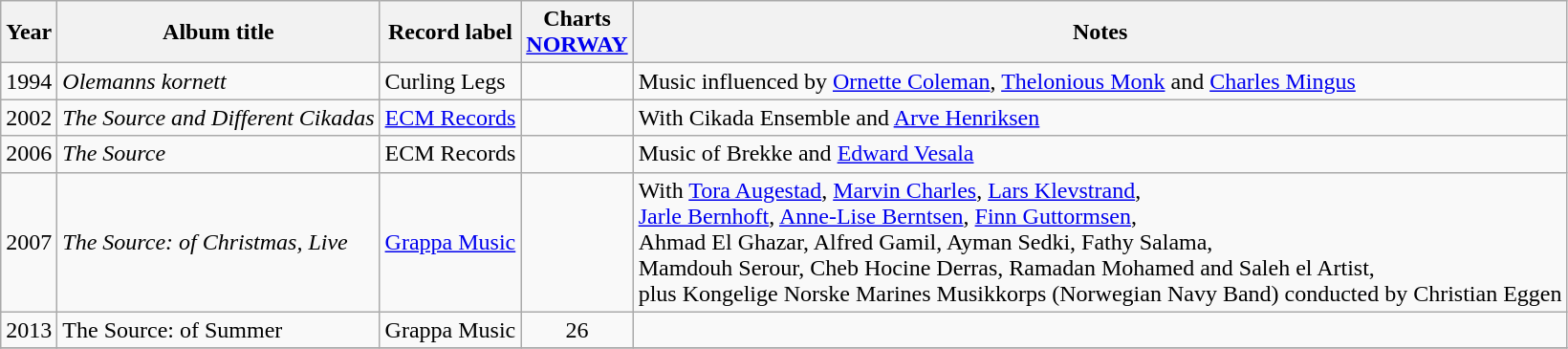<table class="wikitable">
<tr>
<th>Year</th>
<th><strong>Album title</strong></th>
<th>Record label</th>
<th>Charts <br><a href='#'>NORWAY</a><br></th>
<th>Notes</th>
</tr>
<tr>
<td>1994</td>
<td><em>Olemanns kornett</em></td>
<td>Curling Legs</td>
<td style="text-align:center;"></td>
<td>Music influenced by <a href='#'>Ornette Coleman</a>, <a href='#'>Thelonious Monk</a> and <a href='#'>Charles Mingus</a></td>
</tr>
<tr>
<td>2002</td>
<td><em>The Source and Different Cikadas</em></td>
<td><a href='#'>ECM Records</a></td>
<td style="text-align:center;"></td>
<td>With Cikada Ensemble and <a href='#'>Arve Henriksen</a></td>
</tr>
<tr>
<td>2006</td>
<td><em>The Source</em></td>
<td>ECM Records</td>
<td style="text-align:center;"></td>
<td>Music of Brekke and <a href='#'>Edward Vesala</a></td>
</tr>
<tr>
<td>2007</td>
<td><em>The Source: of Christmas, Live</em></td>
<td><a href='#'>Grappa Music</a></td>
<td style="text-align:center;"></td>
<td>With <a href='#'>Tora Augestad</a>, <a href='#'>Marvin Charles</a>, <a href='#'>Lars Klevstrand</a>, <br><a href='#'>Jarle Bernhoft</a>, <a href='#'>Anne-Lise Berntsen</a>, <a href='#'>Finn Guttormsen</a>,<br> Ahmad El Ghazar, Alfred Gamil, Ayman Sedki, Fathy Salama,<br> Mamdouh Serour, Cheb Hocine Derras, Ramadan Mohamed and Saleh el Artist,<br> plus Kongelige Norske Marines Musikkorps (Norwegian Navy Band) conducted by Christian Eggen</td>
</tr>
<tr>
<td>2013</td>
<td>The Source: of Summer</td>
<td>Grappa Music</td>
<td style="text-align:center;">26</td>
<td></td>
</tr>
<tr>
</tr>
</table>
